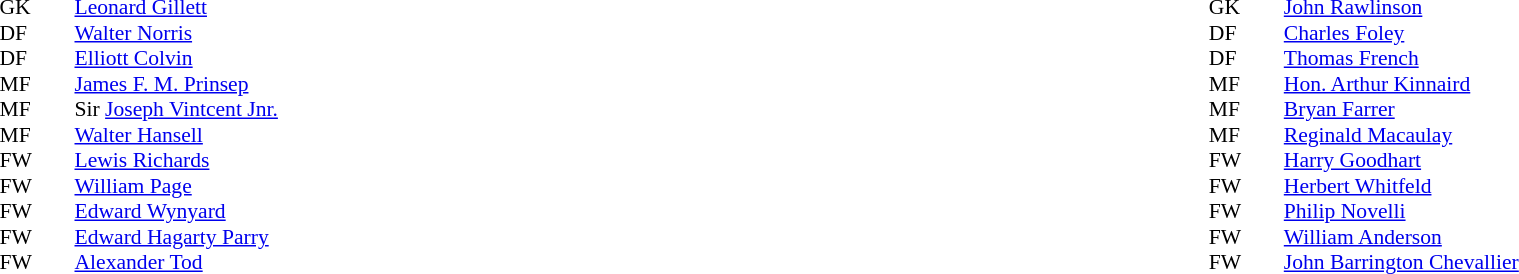<table style="width:100%">
<tr>
<td style="vertical-align:top;width:40%"><br><table style="font-size:90%" cellspacing="0" cellpadding="0">
<tr>
<th width="25"></th>
<th width="25"></th>
</tr>
<tr>
<td>GK</td>
<td></td>
<td> <a href='#'>Leonard Gillett</a></td>
</tr>
<tr>
<td>DF</td>
<td></td>
<td> <a href='#'>Walter Norris</a></td>
</tr>
<tr>
<td>DF</td>
<td></td>
<td><a href='#'>Elliott Colvin</a></td>
</tr>
<tr>
<td>MF</td>
<td></td>
<td> <a href='#'>James F. M. Prinsep</a></td>
</tr>
<tr>
<td>MF</td>
<td></td>
<td> Sir <a href='#'>Joseph Vintcent Jnr.</a></td>
</tr>
<tr>
<td>MF</td>
<td></td>
<td> <a href='#'>Walter Hansell</a></td>
</tr>
<tr>
<td>FW</td>
<td></td>
<td> <a href='#'>Lewis Richards</a></td>
</tr>
<tr>
<td>FW</td>
<td></td>
<td> <a href='#'>William Page</a></td>
</tr>
<tr>
<td>FW</td>
<td></td>
<td> <a href='#'>Edward Wynyard</a></td>
</tr>
<tr>
<td>FW</td>
<td></td>
<td> <a href='#'>Edward Hagarty Parry</a></td>
</tr>
<tr>
<td>FW</td>
<td></td>
<td> <a href='#'>Alexander Tod</a></td>
</tr>
</table>
</td>
<td valign="top" width="50%"><br><table cellspacing="0" cellpadding="0" style="font-size:90%;margin:auto">
<tr>
<th width="25"></th>
<th width="25"></th>
</tr>
<tr>
</tr>
<tr>
<td>GK</td>
<td></td>
<td> <a href='#'>John Rawlinson</a></td>
<td></td>
</tr>
<tr>
<td>DF</td>
<td></td>
<td> <a href='#'>Charles Foley</a></td>
</tr>
<tr>
<td>DF</td>
<td></td>
<td> <a href='#'>Thomas French</a></td>
</tr>
<tr>
<td>MF</td>
<td></td>
<td> <a href='#'>Hon. Arthur Kinnaird</a></td>
<td></td>
</tr>
<tr>
<td>MF</td>
<td></td>
<td> <a href='#'>Bryan Farrer</a></td>
</tr>
<tr>
<td>MF</td>
<td></td>
<td> <a href='#'>Reginald Macaulay</a></td>
</tr>
<tr>
<td>FW</td>
<td></td>
<td> <a href='#'>Harry Goodhart</a></td>
</tr>
<tr>
<td>FW</td>
<td></td>
<td> <a href='#'>Herbert Whitfeld</a></td>
</tr>
<tr>
<td>FW</td>
<td></td>
<td> <a href='#'>Philip Novelli</a></td>
</tr>
<tr>
<td>FW</td>
<td></td>
<td> <a href='#'>William Anderson</a></td>
</tr>
<tr>
<td>FW</td>
<td></td>
<td> <a href='#'>John Barrington Chevallier</a></td>
</tr>
</table>
</td>
</tr>
</table>
